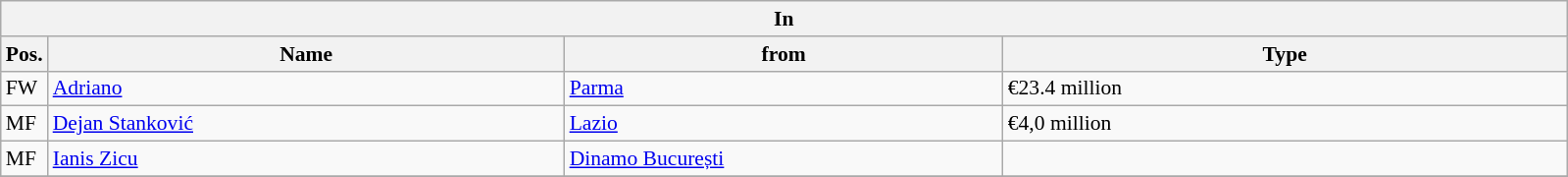<table class="wikitable" style="font-size:90%;">
<tr>
<th colspan="4">In</th>
</tr>
<tr>
<th width=3%>Pos.</th>
<th width=33%>Name</th>
<th width=28%>from</th>
<th width=36%>Type</th>
</tr>
<tr>
<td>FW</td>
<td><a href='#'>Adriano</a></td>
<td><a href='#'>Parma</a></td>
<td>€23.4 million </td>
</tr>
<tr>
<td>MF</td>
<td><a href='#'>Dejan Stanković</a></td>
<td><a href='#'>Lazio</a></td>
<td>€4,0 million</td>
</tr>
<tr>
<td>MF</td>
<td><a href='#'>Ianis Zicu</a></td>
<td><a href='#'>Dinamo București</a></td>
<td></td>
</tr>
<tr>
</tr>
</table>
